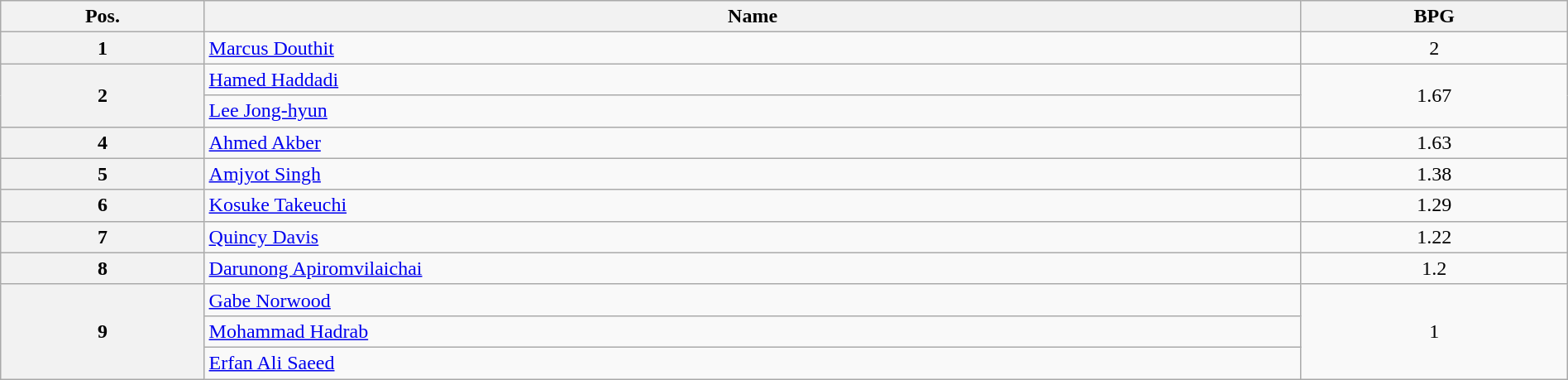<table class=wikitable width=100% style="text-align:center;">
<tr>
<th width="13%">Pos.</th>
<th width="70%">Name</th>
<th width="17%">BPG</th>
</tr>
<tr>
<th>1</th>
<td align=left> <a href='#'>Marcus Douthit</a></td>
<td>2</td>
</tr>
<tr>
<th rowspan=2>2</th>
<td align=left> <a href='#'>Hamed Haddadi</a></td>
<td rowspan=2>1.67</td>
</tr>
<tr>
<td align=left> <a href='#'>Lee Jong-hyun</a></td>
</tr>
<tr>
<th>4</th>
<td align=left> <a href='#'>Ahmed Akber</a></td>
<td>1.63</td>
</tr>
<tr>
<th>5</th>
<td align=left> <a href='#'>Amjyot Singh</a></td>
<td>1.38</td>
</tr>
<tr>
<th>6</th>
<td align=left> <a href='#'>Kosuke Takeuchi</a></td>
<td>1.29</td>
</tr>
<tr>
<th>7</th>
<td align=left> <a href='#'>Quincy Davis</a></td>
<td>1.22</td>
</tr>
<tr>
<th>8</th>
<td align=left> <a href='#'>Darunong Apiromvilaichai</a></td>
<td>1.2</td>
</tr>
<tr>
<th rowspan=3>9</th>
<td align=left> <a href='#'>Gabe Norwood</a></td>
<td rowspan=3>1</td>
</tr>
<tr>
<td align=left> <a href='#'>Mohammad Hadrab</a></td>
</tr>
<tr>
<td align=left> <a href='#'>Erfan Ali Saeed</a></td>
</tr>
</table>
